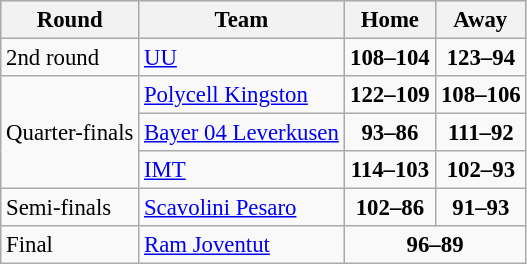<table class="wikitable" style="text-align: left; font-size:95%">
<tr style="background:#ccf;">
<th>Round</th>
<th>Team</th>
<th>  Home  </th>
<th>  Away  </th>
</tr>
<tr>
<td>2nd round</td>
<td> <a href='#'>UU</a></td>
<td style="text-align:center;"><strong>108–104</strong></td>
<td style="text-align:center;"><strong>123–94</strong></td>
</tr>
<tr>
<td rowspan=3>Quarter-finals</td>
<td> <a href='#'>Polycell Kingston</a></td>
<td style="text-align:center;"><strong>122–109</strong></td>
<td style="text-align:center;"><strong>108–106</strong></td>
</tr>
<tr>
<td> <a href='#'>Bayer 04 Leverkusen</a></td>
<td style="text-align:center;"><strong>93–86</strong></td>
<td style="text-align:center;"><strong>111–92</strong></td>
</tr>
<tr>
<td> <a href='#'>IMT</a></td>
<td style="text-align:center;"><strong>114–103</strong></td>
<td style="text-align:center;"><strong>102–93</strong></td>
</tr>
<tr>
<td>Semi-finals</td>
<td> <a href='#'>Scavolini Pesaro</a></td>
<td style="text-align:center;"><strong>102–86</strong></td>
<td style="text-align:center;"><strong>91–93</strong></td>
</tr>
<tr>
<td>Final</td>
<td> <a href='#'>Ram Joventut</a></td>
<td colspan="2" style="text-align:center;"><strong>96–89</strong></td>
</tr>
</table>
